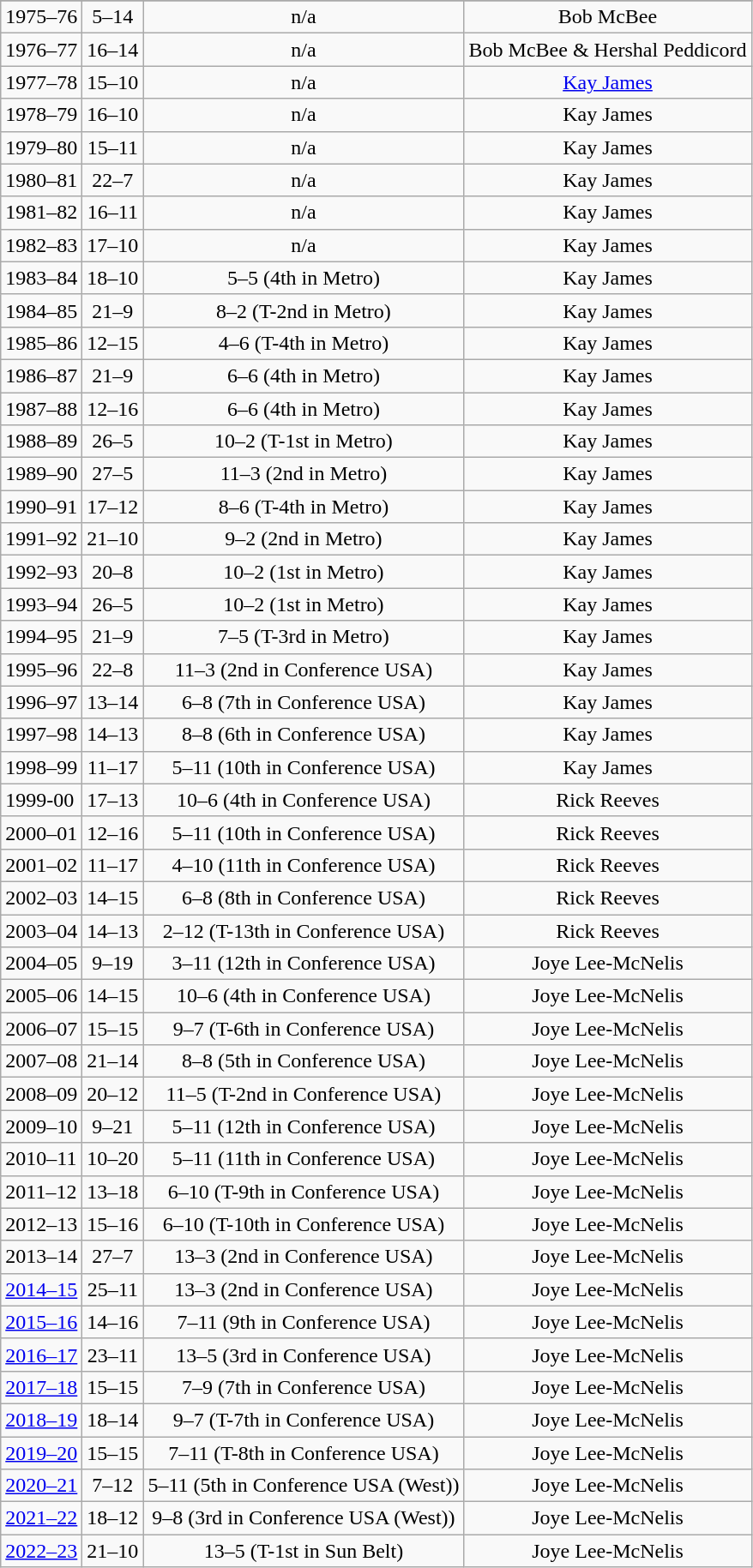<table class="wikitable" style="text-align:center">
<tr>
</tr>
<tr>
<td style="text-align:left">1975–76</td>
<td>5–14</td>
<td>n/a</td>
<td>Bob McBee</td>
</tr>
<tr>
<td style="text-align:left">1976–77</td>
<td>16–14</td>
<td>n/a</td>
<td>Bob McBee & Hershal Peddicord</td>
</tr>
<tr>
<td style="text-align:left">1977–78</td>
<td>15–10</td>
<td>n/a</td>
<td><a href='#'>Kay James</a></td>
</tr>
<tr>
<td style="text-align:left">1978–79</td>
<td>16–10</td>
<td>n/a</td>
<td>Kay James</td>
</tr>
<tr>
<td style="text-align:left">1979–80</td>
<td>15–11</td>
<td>n/a</td>
<td>Kay James</td>
</tr>
<tr>
<td style="text-align:left">1980–81</td>
<td>22–7</td>
<td>n/a</td>
<td>Kay James</td>
</tr>
<tr>
<td style="text-align:left">1981–82</td>
<td>16–11</td>
<td>n/a</td>
<td>Kay James</td>
</tr>
<tr>
<td style="text-align:left">1982–83</td>
<td>17–10</td>
<td>n/a</td>
<td>Kay James</td>
</tr>
<tr>
<td style="text-align:left">1983–84</td>
<td>18–10</td>
<td>5–5 (4th in Metro)</td>
<td>Kay James</td>
</tr>
<tr>
<td style="text-align:left">1984–85</td>
<td>21–9</td>
<td>8–2 (T-2nd in Metro)</td>
<td>Kay James</td>
</tr>
<tr>
<td style="text-align:left">1985–86</td>
<td>12–15</td>
<td>4–6 (T-4th in Metro)</td>
<td>Kay James</td>
</tr>
<tr>
<td style="text-align:left">1986–87</td>
<td>21–9</td>
<td>6–6 (4th in Metro)</td>
<td>Kay James</td>
</tr>
<tr>
<td style="text-align:left">1987–88</td>
<td>12–16</td>
<td>6–6 (4th in Metro)</td>
<td>Kay James</td>
</tr>
<tr>
<td style="text-align:left">1988–89</td>
<td>26–5</td>
<td>10–2 (T-1st in Metro)</td>
<td>Kay James</td>
</tr>
<tr>
<td style="text-align:left">1989–90</td>
<td>27–5</td>
<td>11–3 (2nd in Metro)</td>
<td>Kay James</td>
</tr>
<tr>
<td style="text-align:left">1990–91</td>
<td>17–12</td>
<td>8–6 (T-4th in Metro)</td>
<td>Kay James</td>
</tr>
<tr>
<td style="text-align:left">1991–92</td>
<td>21–10</td>
<td>9–2 (2nd in Metro)</td>
<td>Kay James</td>
</tr>
<tr>
<td style="text-align:left">1992–93</td>
<td>20–8</td>
<td>10–2 (1st in Metro)</td>
<td>Kay James</td>
</tr>
<tr>
<td style="text-align:left">1993–94</td>
<td>26–5</td>
<td>10–2 (1st in Metro)</td>
<td>Kay James</td>
</tr>
<tr>
<td style="text-align:left">1994–95</td>
<td>21–9</td>
<td>7–5 (T-3rd in Metro)</td>
<td>Kay James</td>
</tr>
<tr>
<td style="text-align:left">1995–96</td>
<td>22–8</td>
<td>11–3 (2nd in Conference USA)</td>
<td>Kay James</td>
</tr>
<tr>
<td style="text-align:left">1996–97</td>
<td>13–14</td>
<td>6–8 (7th in Conference USA)</td>
<td>Kay James</td>
</tr>
<tr>
<td style="text-align:left">1997–98</td>
<td>14–13</td>
<td>8–8 (6th in Conference USA)</td>
<td>Kay James</td>
</tr>
<tr>
<td style="text-align:left">1998–99</td>
<td>11–17</td>
<td>5–11 (10th in Conference USA)</td>
<td>Kay James</td>
</tr>
<tr>
<td style="text-align:left">1999-00</td>
<td>17–13</td>
<td>10–6 (4th in Conference USA)</td>
<td>Rick Reeves</td>
</tr>
<tr>
<td style="text-align:left">2000–01</td>
<td>12–16</td>
<td>5–11 (10th in Conference USA)</td>
<td>Rick Reeves</td>
</tr>
<tr>
<td style="text-align:left">2001–02</td>
<td>11–17</td>
<td>4–10 (11th in Conference USA)</td>
<td>Rick Reeves</td>
</tr>
<tr>
<td style="text-align:left">2002–03</td>
<td>14–15</td>
<td>6–8 (8th in Conference USA)</td>
<td>Rick Reeves</td>
</tr>
<tr>
<td style="text-align:left">2003–04</td>
<td>14–13</td>
<td>2–12 (T-13th in Conference USA)</td>
<td>Rick Reeves</td>
</tr>
<tr>
<td style="text-align:left">2004–05</td>
<td>9–19</td>
<td>3–11 (12th in Conference USA)</td>
<td>Joye Lee-McNelis</td>
</tr>
<tr>
<td style="text-align:left">2005–06</td>
<td>14–15</td>
<td>10–6 (4th in Conference USA)</td>
<td>Joye Lee-McNelis</td>
</tr>
<tr>
<td style="text-align:left">2006–07</td>
<td>15–15</td>
<td>9–7 (T-6th in Conference USA)</td>
<td>Joye Lee-McNelis</td>
</tr>
<tr>
<td style="text-align:left">2007–08</td>
<td>21–14</td>
<td>8–8 (5th in Conference USA)</td>
<td>Joye Lee-McNelis</td>
</tr>
<tr>
<td style="text-align:left">2008–09</td>
<td>20–12</td>
<td>11–5 (T-2nd in Conference USA)</td>
<td>Joye Lee-McNelis</td>
</tr>
<tr>
<td style="text-align:left">2009–10</td>
<td>9–21</td>
<td>5–11 (12th in Conference USA)</td>
<td>Joye Lee-McNelis</td>
</tr>
<tr>
<td style="text-align:left">2010–11</td>
<td>10–20</td>
<td>5–11 (11th in Conference USA)</td>
<td>Joye Lee-McNelis</td>
</tr>
<tr>
<td style="text-align:left">2011–12</td>
<td>13–18</td>
<td>6–10 (T-9th in Conference USA)</td>
<td>Joye Lee-McNelis</td>
</tr>
<tr>
<td style="text-align:left">2012–13</td>
<td>15–16</td>
<td>6–10 (T-10th in Conference USA)</td>
<td>Joye Lee-McNelis</td>
</tr>
<tr>
<td style="text-align:left">2013–14</td>
<td>27–7</td>
<td>13–3 (2nd in Conference USA)</td>
<td>Joye Lee-McNelis</td>
</tr>
<tr>
<td><a href='#'>2014–15</a></td>
<td>25–11</td>
<td>13–3 (2nd in Conference USA)</td>
<td>Joye Lee-McNelis</td>
</tr>
<tr>
<td><a href='#'>2015–16</a></td>
<td>14–16</td>
<td>7–11 (9th in Conference USA)</td>
<td>Joye Lee-McNelis</td>
</tr>
<tr>
<td><a href='#'>2016–17</a></td>
<td>23–11</td>
<td>13–5 (3rd in Conference USA)</td>
<td>Joye Lee-McNelis</td>
</tr>
<tr>
<td><a href='#'>2017–18</a></td>
<td>15–15</td>
<td>7–9 (7th in Conference USA)</td>
<td>Joye Lee-McNelis</td>
</tr>
<tr>
<td><a href='#'>2018–19</a></td>
<td>18–14</td>
<td>9–7 (T-7th in Conference USA)</td>
<td>Joye Lee-McNelis</td>
</tr>
<tr>
<td><a href='#'>2019–20</a></td>
<td>15–15</td>
<td>7–11 (T-8th in Conference USA)</td>
<td>Joye Lee-McNelis</td>
</tr>
<tr>
<td><a href='#'>2020–21</a></td>
<td>7–12</td>
<td>5–11 (5th in Conference USA (West))</td>
<td>Joye Lee-McNelis</td>
</tr>
<tr>
<td><a href='#'>2021–22</a></td>
<td>18–12</td>
<td>9–8 (3rd in Conference USA (West))</td>
<td>Joye Lee-McNelis</td>
</tr>
<tr>
<td><a href='#'>2022–23</a></td>
<td>21–10</td>
<td>13–5 (T-1st in Sun Belt)</td>
<td>Joye Lee-McNelis</td>
</tr>
</table>
